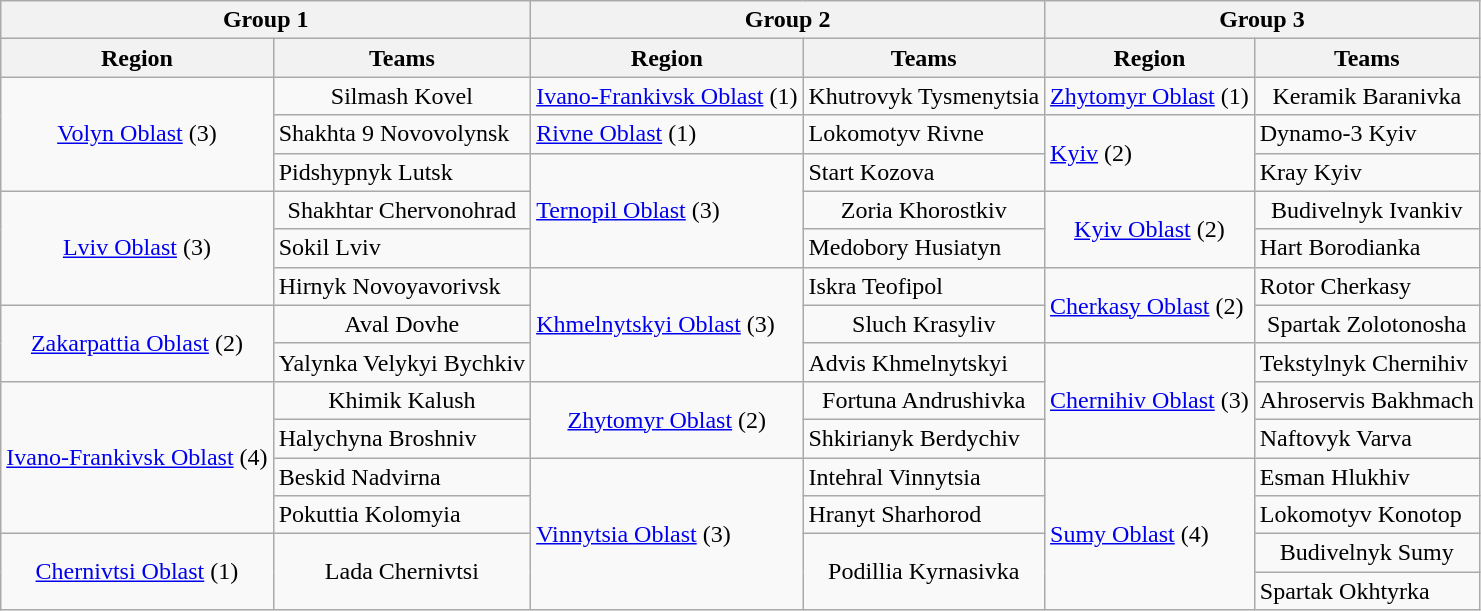<table class="wikitable">
<tr>
<th colspan=2>Group 1</th>
<th colspan=2>Group 2</th>
<th colspan=2>Group 3</th>
</tr>
<tr>
<th>Region</th>
<th>Teams</th>
<th>Region</th>
<th>Teams</th>
<th>Region</th>
<th>Teams</th>
</tr>
<tr align="center">
<td rowspan=3><a href='#'>Volyn Oblast</a> (3)</td>
<td>Silmash Kovel</td>
<td><a href='#'>Ivano-Frankivsk Oblast</a> (1)</td>
<td>Khutrovyk Tysmenytsia</td>
<td><a href='#'>Zhytomyr Oblast</a> (1)</td>
<td>Keramik Baranivka</td>
</tr>
<tr>
<td>Shakhta 9 Novovolynsk</td>
<td><a href='#'>Rivne Oblast</a> (1)</td>
<td>Lokomotyv Rivne</td>
<td rowspan=2><a href='#'>Kyiv</a> (2)</td>
<td>Dynamo-3 Kyiv</td>
</tr>
<tr>
<td>Pidshypnyk Lutsk</td>
<td rowspan=3><a href='#'>Ternopil Oblast</a> (3)</td>
<td>Start Kozova</td>
<td>Kray Kyiv</td>
</tr>
<tr align="center">
<td rowspan=3><a href='#'>Lviv Oblast</a> (3)</td>
<td>Shakhtar Chervonohrad</td>
<td>Zoria Khorostkiv</td>
<td rowspan=2><a href='#'>Kyiv Oblast</a> (2)</td>
<td>Budivelnyk Ivankiv</td>
</tr>
<tr>
<td>Sokil Lviv</td>
<td>Medobory Husiatyn</td>
<td>Hart Borodianka</td>
</tr>
<tr>
<td>Hirnyk Novoyavorivsk</td>
<td rowspan=3><a href='#'>Khmelnytskyi Oblast</a> (3)</td>
<td>Iskra Teofipol</td>
<td rowspan=2><a href='#'>Cherkasy Oblast</a> (2)</td>
<td>Rotor Cherkasy</td>
</tr>
<tr align="center">
<td rowspan=2><a href='#'>Zakarpattia Oblast</a> (2)</td>
<td>Aval Dovhe</td>
<td>Sluch Krasyliv</td>
<td>Spartak Zolotonosha</td>
</tr>
<tr>
<td>Yalynka Velykyi Bychkiv</td>
<td>Advis Khmelnytskyi</td>
<td rowspan=3><a href='#'>Chernihiv Oblast</a> (3)</td>
<td>Tekstylnyk Chernihiv</td>
</tr>
<tr align="center">
<td rowspan=4><a href='#'>Ivano-Frankivsk Oblast</a> (4)</td>
<td>Khimik Kalush</td>
<td rowspan=2><a href='#'>Zhytomyr Oblast</a> (2)</td>
<td>Fortuna Andrushivka</td>
<td>Ahroservis Bakhmach</td>
</tr>
<tr>
<td>Halychyna Broshniv</td>
<td>Shkirianyk Berdychiv</td>
<td>Naftovyk Varva</td>
</tr>
<tr>
<td>Beskid Nadvirna</td>
<td rowspan=4><a href='#'>Vinnytsia Oblast</a> (3)</td>
<td>Intehral Vinnytsia</td>
<td rowspan=4><a href='#'>Sumy Oblast</a> (4)</td>
<td>Esman Hlukhiv</td>
</tr>
<tr>
<td>Pokuttia Kolomyia</td>
<td>Hranyt Sharhorod</td>
<td>Lokomotyv Konotop</td>
</tr>
<tr align="center">
<td rowspan=2><a href='#'>Chernivtsi Oblast</a> (1)</td>
<td rowspan=2>Lada Chernivtsi</td>
<td rowspan=2>Podillia Kyrnasivka</td>
<td>Budivelnyk Sumy</td>
</tr>
<tr>
<td>Spartak Okhtyrka</td>
</tr>
</table>
